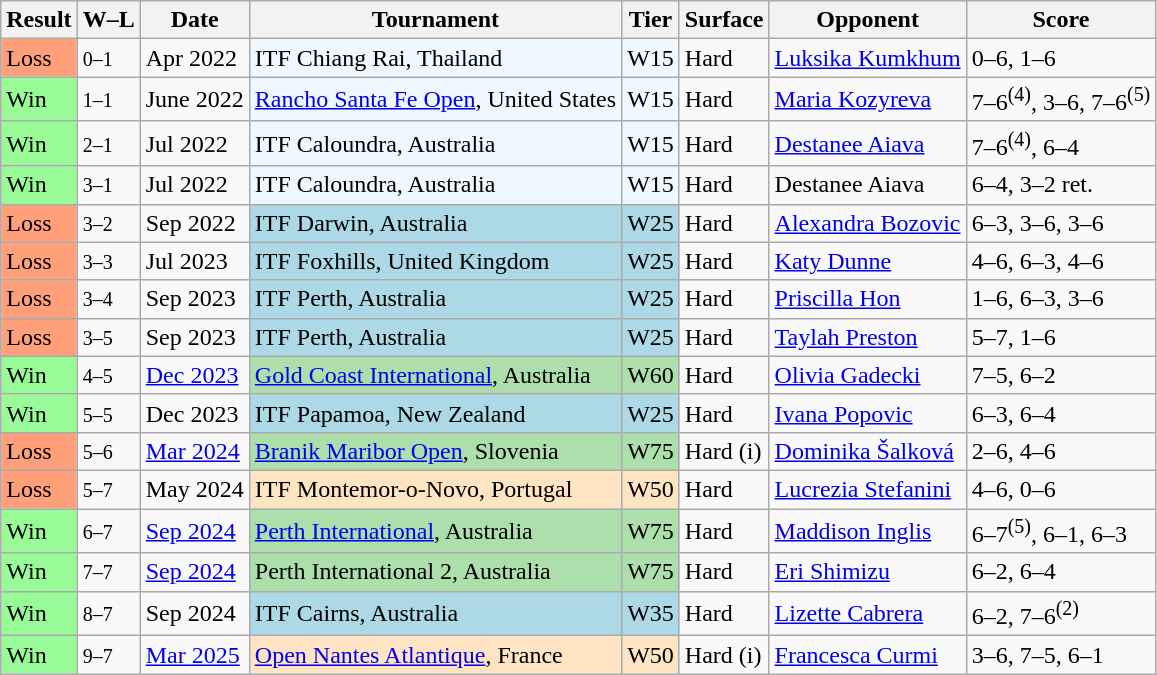<table class="wikitable sortable">
<tr>
<th>Result</th>
<th class=unsortable>W–L</th>
<th>Date</th>
<th>Tournament</th>
<th>Tier</th>
<th>Surface</th>
<th>Opponent</th>
<th class=unsortable>Score</th>
</tr>
<tr>
<td style="background:#ffa07a;">Loss</td>
<td><small>0–1</small></td>
<td>Apr 2022</td>
<td style="background:#f0f8ff;">ITF Chiang Rai, Thailand</td>
<td style="background:#f0f8ff;">W15</td>
<td>Hard</td>
<td> <a href='#'>Luksika Kumkhum</a></td>
<td>0–6, 1–6</td>
</tr>
<tr>
<td style="background:#98fb98;">Win</td>
<td><small>1–1</small></td>
<td>June 2022</td>
<td style="background:#f0f8ff;"><a href='#'>Rancho Santa Fe Open</a>, United States</td>
<td style="background:#f0f8ff;">W15</td>
<td>Hard</td>
<td> <a href='#'>Maria Kozyreva</a></td>
<td>7–6<sup>(4)</sup>, 3–6, 7–6<sup>(5)</sup></td>
</tr>
<tr>
<td style="background:#98fb98;">Win</td>
<td><small>2–1</small></td>
<td>Jul 2022</td>
<td style="background:#f0f8ff;">ITF Caloundra, Australia</td>
<td style="background:#f0f8ff;">W15</td>
<td>Hard</td>
<td> <a href='#'>Destanee Aiava</a></td>
<td>7–6<sup>(4)</sup>, 6–4</td>
</tr>
<tr>
<td style="background:#98fb98;">Win</td>
<td><small>3–1</small></td>
<td>Jul 2022</td>
<td style="background:#f0f8ff;">ITF Caloundra, Australia</td>
<td style="background:#f0f8ff;">W15</td>
<td>Hard</td>
<td> Destanee Aiava</td>
<td>6–4, 3–2 ret.</td>
</tr>
<tr>
<td style="background:#ffa07a;">Loss</td>
<td><small>3–2</small></td>
<td>Sep 2022</td>
<td style="background:lightblue;">ITF Darwin, Australia</td>
<td style="background:lightblue;">W25</td>
<td>Hard</td>
<td> <a href='#'>Alexandra Bozovic</a></td>
<td>6–3, 3–6, 3–6</td>
</tr>
<tr>
<td style="background:#ffa07a;">Loss</td>
<td><small>3–3</small></td>
<td>Jul 2023</td>
<td style="background:lightblue;">ITF Foxhills, United Kingdom</td>
<td style="background:lightblue;">W25</td>
<td>Hard</td>
<td> <a href='#'>Katy Dunne</a></td>
<td>4–6, 6–3, 4–6</td>
</tr>
<tr>
<td style="background:#ffa07a;">Loss</td>
<td><small>3–4</small></td>
<td>Sep 2023</td>
<td style="background:lightblue;">ITF Perth, Australia</td>
<td style="background:lightblue;">W25</td>
<td>Hard</td>
<td> <a href='#'>Priscilla Hon</a></td>
<td>1–6, 6–3, 3–6</td>
</tr>
<tr>
<td style="background:#ffa07a;">Loss</td>
<td><small>3–5</small></td>
<td>Sep 2023</td>
<td style="background:lightblue;">ITF Perth, Australia</td>
<td style="background:lightblue;">W25</td>
<td>Hard</td>
<td> <a href='#'>Taylah Preston</a></td>
<td>5–7, 1–6</td>
</tr>
<tr>
<td style="background:#98fb98;">Win</td>
<td><small>4–5</small></td>
<td><a href='#'>Dec 2023</a></td>
<td style="background:#addfad;"><a href='#'>Gold Coast International</a>, Australia</td>
<td style="background:#addfad;">W60</td>
<td>Hard</td>
<td> <a href='#'>Olivia Gadecki</a></td>
<td>7–5, 6–2</td>
</tr>
<tr>
<td style="background:#98fb98;">Win</td>
<td><small>5–5</small></td>
<td>Dec 2023</td>
<td style="background:lightblue;">ITF Papamoa, New Zealand</td>
<td style="background:lightblue;">W25</td>
<td>Hard</td>
<td> <a href='#'>Ivana Popovic</a></td>
<td>6–3, 6–4</td>
</tr>
<tr>
<td style="background:#ffa07a;">Loss</td>
<td><small>5–6</small></td>
<td><a href='#'>Mar 2024</a></td>
<td style="background:#addfad;"><a href='#'>Branik Maribor Open</a>, Slovenia</td>
<td style="background:#addfad;">W75</td>
<td>Hard (i)</td>
<td> <a href='#'>Dominika Šalková</a></td>
<td>2–6, 4–6</td>
</tr>
<tr>
<td style="background:#ffa07a;">Loss</td>
<td><small>5–7</small></td>
<td>May 2024</td>
<td style="background:#ffe4c4;">ITF Montemor-o-Novo, Portugal</td>
<td style="background:#ffe4c4;">W50</td>
<td>Hard</td>
<td> <a href='#'>Lucrezia Stefanini</a></td>
<td>4–6, 0–6</td>
</tr>
<tr>
<td style="background:#98fb98;">Win</td>
<td><small>6–7</small></td>
<td><a href='#'>Sep 2024</a></td>
<td style="background:#addfad;"><a href='#'>Perth International</a>, Australia</td>
<td style="background:#addfad;">W75</td>
<td>Hard</td>
<td> <a href='#'>Maddison Inglis</a></td>
<td>6–7<sup>(5)</sup>, 6–1, 6–3</td>
</tr>
<tr>
<td style="background:#98fb98;">Win</td>
<td><small>7–7</small></td>
<td><a href='#'>Sep 2024</a></td>
<td style="background:#addfad;">Perth International 2, Australia</td>
<td style="background:#addfad;">W75</td>
<td>Hard</td>
<td> <a href='#'>Eri Shimizu</a></td>
<td>6–2, 6–4</td>
</tr>
<tr>
<td style="background:#98fb98;">Win</td>
<td><small>8–7</small></td>
<td>Sep 2024</td>
<td style="background:lightblue;">ITF Cairns, Australia</td>
<td style="background:lightblue;">W35</td>
<td>Hard</td>
<td> <a href='#'>Lizette Cabrera</a></td>
<td>6–2, 7–6<sup>(2)</sup></td>
</tr>
<tr>
<td style="background:#98fb98;">Win</td>
<td><small>9–7</small></td>
<td><a href='#'>Mar 2025</a></td>
<td style="background:#ffe4c4;"><a href='#'>Open Nantes Atlantique</a>, France</td>
<td style="background:#ffe4c4;">W50</td>
<td>Hard (i)</td>
<td> <a href='#'>Francesca Curmi</a></td>
<td>3–6, 7–5, 6–1</td>
</tr>
</table>
